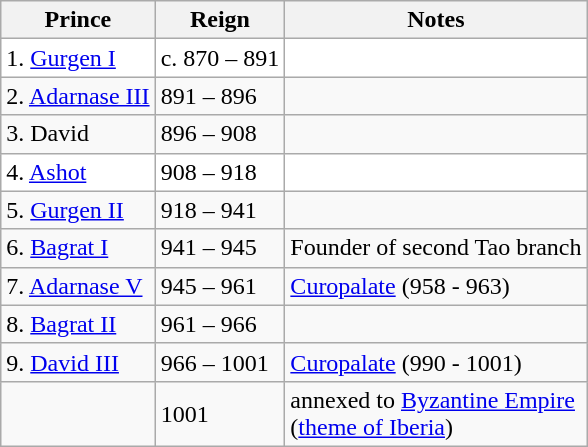<table class="wikitable sortable">
<tr>
<th>Prince</th>
<th>Reign</th>
<th>Notes</th>
</tr>
<tr style="background:#fff;">
<td>1. <a href='#'>Gurgen I</a></td>
<td>c. 870 – 891</td>
<td></td>
</tr>
<tr>
<td>2. <a href='#'>Adarnase III</a></td>
<td>891 – 896</td>
<td></td>
</tr>
<tr>
<td>3. David</td>
<td>896 – 908</td>
<td></td>
</tr>
<tr style="background:#fff;">
<td>4. <a href='#'>Ashot</a></td>
<td>908 – 918</td>
<td></td>
</tr>
<tr>
<td>5. <a href='#'>Gurgen II</a></td>
<td>918 – 941</td>
<td></td>
</tr>
<tr>
<td>6. <a href='#'>Bagrat I</a></td>
<td>941 – 945</td>
<td>Founder of second Tao branch</td>
</tr>
<tr>
<td>7. <a href='#'>Adarnase V</a></td>
<td>945 – 961</td>
<td><a href='#'>Curopalate</a> (958 - 963)</td>
</tr>
<tr>
<td>8. <a href='#'>Bagrat II</a></td>
<td>961 – 966</td>
<td></td>
</tr>
<tr>
<td>9. <a href='#'>David III</a></td>
<td>966 – 1001</td>
<td><a href='#'>Curopalate</a> (990 - 1001)</td>
</tr>
<tr>
<td></td>
<td>1001</td>
<td>annexed to <a href='#'>Byzantine Empire</a><br>(<a href='#'>theme of Iberia</a>)</td>
</tr>
</table>
